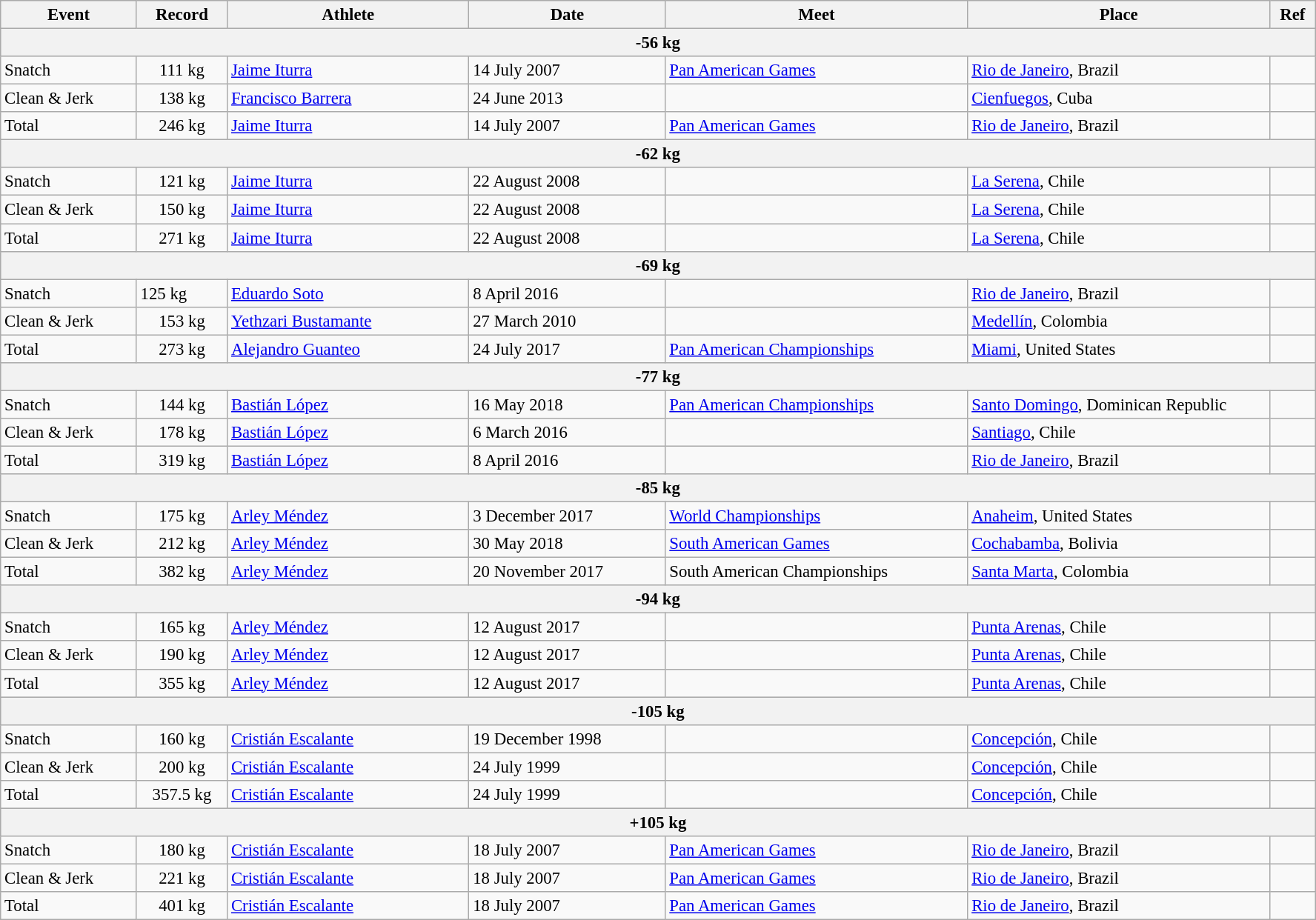<table class="wikitable" style="font-size:95%;">
<tr>
<th width=9%>Event</th>
<th width=6%>Record</th>
<th width=16%>Athlete</th>
<th width=13%>Date</th>
<th width=20%>Meet</th>
<th width=20%>Place</th>
<th width=3%>Ref</th>
</tr>
<tr bgcolor="#DDDDDD">
<th colspan=7>-56 kg</th>
</tr>
<tr>
<td>Snatch</td>
<td align="center">111 kg</td>
<td><a href='#'>Jaime Iturra</a></td>
<td>14 July 2007</td>
<td><a href='#'>Pan American Games</a></td>
<td><a href='#'>Rio de Janeiro</a>, Brazil</td>
<td></td>
</tr>
<tr>
<td>Clean & Jerk</td>
<td align="center">138 kg</td>
<td><a href='#'>Francisco Barrera</a></td>
<td>24 June 2013</td>
<td></td>
<td><a href='#'>Cienfuegos</a>, Cuba</td>
<td></td>
</tr>
<tr>
<td>Total</td>
<td align="center">246 kg</td>
<td><a href='#'>Jaime Iturra</a></td>
<td>14 July 2007</td>
<td><a href='#'>Pan American Games</a></td>
<td><a href='#'>Rio de Janeiro</a>, Brazil</td>
<td></td>
</tr>
<tr bgcolor="#DDDDDD">
<th colspan=7>-62 kg</th>
</tr>
<tr>
<td>Snatch</td>
<td align="center">121 kg</td>
<td><a href='#'>Jaime Iturra</a></td>
<td>22 August 2008</td>
<td></td>
<td><a href='#'>La Serena</a>, Chile</td>
<td></td>
</tr>
<tr>
<td>Clean & Jerk</td>
<td align="center">150 kg</td>
<td><a href='#'>Jaime Iturra</a></td>
<td>22 August 2008</td>
<td></td>
<td><a href='#'>La Serena</a>, Chile</td>
<td></td>
</tr>
<tr>
<td>Total</td>
<td align="center">271 kg</td>
<td><a href='#'>Jaime Iturra</a></td>
<td>22 August 2008</td>
<td></td>
<td><a href='#'>La Serena</a>, Chile</td>
<td></td>
</tr>
<tr bgcolor="#DDDDDD">
<th colspan=7>-69 kg</th>
</tr>
<tr>
<td>Snatch</td>
<td>125 kg</td>
<td><a href='#'>Eduardo Soto</a></td>
<td>8 April 2016</td>
<td></td>
<td><a href='#'>Rio de Janeiro</a>, Brazil</td>
<td></td>
</tr>
<tr>
<td>Clean & Jerk</td>
<td align="center">153 kg</td>
<td><a href='#'>Yethzari Bustamante</a></td>
<td>27 March 2010</td>
<td></td>
<td><a href='#'>Medellín</a>, Colombia</td>
<td></td>
</tr>
<tr>
<td>Total</td>
<td align="center">273 kg</td>
<td><a href='#'>Alejandro Guanteo</a></td>
<td>24 July 2017</td>
<td><a href='#'>Pan American Championships</a></td>
<td><a href='#'>Miami</a>, United States</td>
<td></td>
</tr>
<tr bgcolor="#DDDDDD">
<th colspan=7>-77 kg</th>
</tr>
<tr>
<td>Snatch</td>
<td align="center">144 kg</td>
<td><a href='#'>Bastián López</a></td>
<td>16 May 2018</td>
<td><a href='#'>Pan American Championships</a></td>
<td><a href='#'>Santo Domingo</a>, Dominican Republic</td>
<td></td>
</tr>
<tr>
<td>Clean & Jerk</td>
<td align="center">178 kg</td>
<td><a href='#'>Bastián López</a></td>
<td>6 March 2016</td>
<td></td>
<td><a href='#'>Santiago</a>, Chile</td>
<td></td>
</tr>
<tr>
<td>Total</td>
<td align="center">319 kg</td>
<td><a href='#'>Bastián López</a></td>
<td>8 April 2016</td>
<td></td>
<td><a href='#'>Rio de Janeiro</a>, Brazil</td>
<td></td>
</tr>
<tr bgcolor="#DDDDDD">
<th colspan=7>-85 kg</th>
</tr>
<tr>
<td>Snatch</td>
<td align="center">175 kg</td>
<td><a href='#'>Arley Méndez</a></td>
<td>3 December 2017</td>
<td><a href='#'>World Championships</a></td>
<td><a href='#'>Anaheim</a>, United States</td>
<td></td>
</tr>
<tr>
<td>Clean & Jerk</td>
<td align="center">212 kg</td>
<td><a href='#'>Arley Méndez</a></td>
<td>30 May 2018</td>
<td><a href='#'>South American Games</a></td>
<td><a href='#'>Cochabamba</a>, Bolivia</td>
<td></td>
</tr>
<tr>
<td>Total</td>
<td align="center">382 kg</td>
<td><a href='#'>Arley Méndez</a></td>
<td>20 November 2017</td>
<td>South American Championships</td>
<td><a href='#'>Santa Marta</a>, Colombia</td>
<td></td>
</tr>
<tr bgcolor="#DDDDDD">
<th colspan=7>-94 kg</th>
</tr>
<tr>
<td>Snatch</td>
<td align="center">165 kg</td>
<td><a href='#'>Arley Méndez</a></td>
<td>12 August 2017</td>
<td></td>
<td><a href='#'>Punta Arenas</a>, Chile</td>
<td></td>
</tr>
<tr>
<td>Clean & Jerk</td>
<td align="center">190 kg</td>
<td><a href='#'>Arley Méndez</a></td>
<td>12 August 2017</td>
<td></td>
<td><a href='#'>Punta Arenas</a>, Chile</td>
<td></td>
</tr>
<tr>
<td>Total</td>
<td align="center">355 kg</td>
<td><a href='#'>Arley Méndez</a></td>
<td>12 August 2017</td>
<td></td>
<td><a href='#'>Punta Arenas</a>, Chile</td>
<td></td>
</tr>
<tr bgcolor="#DDDDDD">
<th colspan=7>-105 kg</th>
</tr>
<tr>
<td>Snatch</td>
<td align="center">160 kg</td>
<td><a href='#'>Cristián Escalante</a></td>
<td>19 December 1998</td>
<td></td>
<td><a href='#'>Concepción</a>, Chile</td>
<td></td>
</tr>
<tr>
<td>Clean & Jerk</td>
<td align="center">200 kg</td>
<td><a href='#'>Cristián Escalante</a></td>
<td>24 July 1999</td>
<td></td>
<td><a href='#'>Concepción</a>, Chile</td>
<td></td>
</tr>
<tr>
<td>Total</td>
<td align="center">357.5 kg</td>
<td><a href='#'>Cristián Escalante</a></td>
<td>24 July 1999</td>
<td></td>
<td><a href='#'>Concepción</a>, Chile</td>
<td></td>
</tr>
<tr bgcolor="#DDDDDD">
<th colspan=7>+105 kg</th>
</tr>
<tr>
<td>Snatch</td>
<td align="center">180 kg</td>
<td><a href='#'>Cristián Escalante</a></td>
<td>18 July 2007</td>
<td><a href='#'>Pan American Games</a></td>
<td><a href='#'>Rio de Janeiro</a>, Brazil</td>
<td></td>
</tr>
<tr>
<td>Clean & Jerk</td>
<td align="center">221 kg</td>
<td><a href='#'>Cristián Escalante</a></td>
<td>18 July 2007</td>
<td><a href='#'>Pan American Games</a></td>
<td><a href='#'>Rio de Janeiro</a>, Brazil</td>
<td></td>
</tr>
<tr>
<td>Total</td>
<td align="center">401 kg</td>
<td><a href='#'>Cristián Escalante</a></td>
<td>18 July 2007</td>
<td><a href='#'>Pan American Games</a></td>
<td><a href='#'>Rio de Janeiro</a>, Brazil</td>
<td></td>
</tr>
</table>
